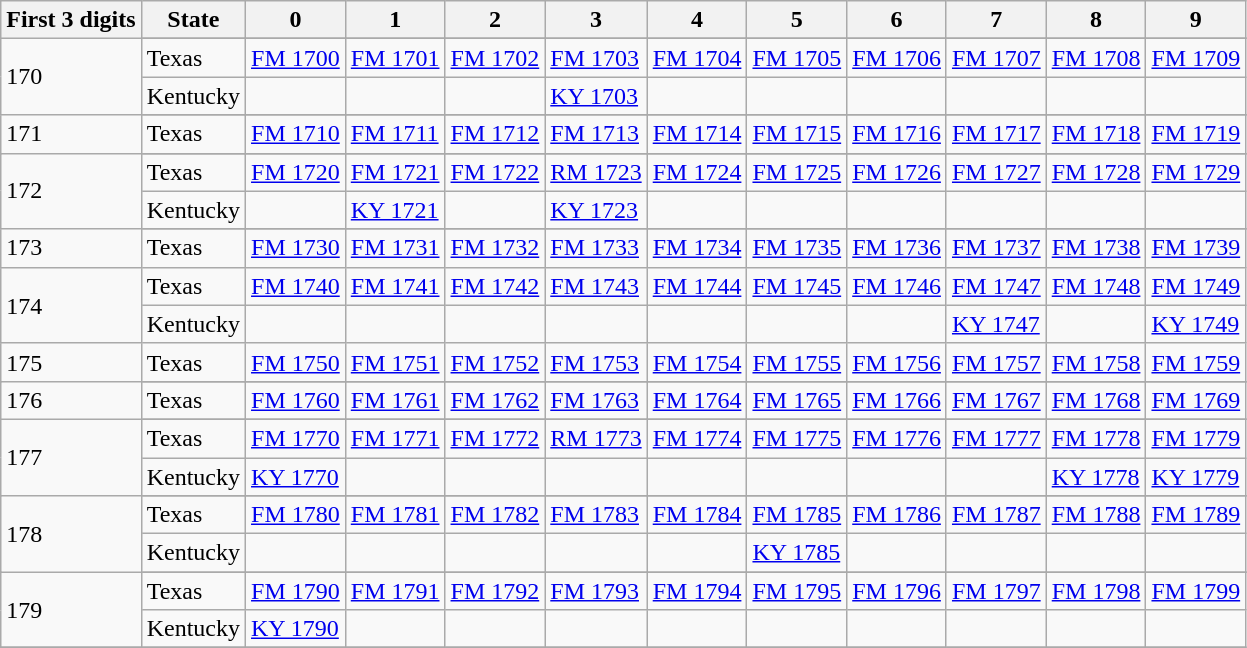<table class="wikitable">
<tr>
<th>First 3 digits</th>
<th>State</th>
<th>0</th>
<th>1</th>
<th>2</th>
<th>3</th>
<th>4</th>
<th>5</th>
<th>6</th>
<th>7</th>
<th>8</th>
<th>9</th>
</tr>
<tr id="170">
<td rowspan=3>170</td>
</tr>
<tr>
<td>Texas</td>
<td><a href='#'>FM 1700</a></td>
<td><a href='#'>FM 1701</a></td>
<td><a href='#'>FM 1702</a></td>
<td><a href='#'>FM 1703</a></td>
<td><a href='#'>FM 1704</a></td>
<td><a href='#'>FM 1705</a></td>
<td><a href='#'>FM 1706</a></td>
<td><a href='#'>FM 1707</a></td>
<td><a href='#'>FM 1708</a></td>
<td><a href='#'>FM 1709</a></td>
</tr>
<tr>
<td>Kentucky</td>
<td></td>
<td></td>
<td></td>
<td><a href='#'>KY 1703</a></td>
<td></td>
<td></td>
<td></td>
<td></td>
<td></td>
<td></td>
</tr>
<tr id="171">
<td rowspan=2>171</td>
</tr>
<tr>
<td>Texas</td>
<td><a href='#'>FM 1710</a></td>
<td><a href='#'>FM 1711</a></td>
<td><a href='#'>FM 1712</a></td>
<td><a href='#'>FM 1713</a></td>
<td><a href='#'>FM 1714</a></td>
<td><a href='#'>FM 1715</a></td>
<td><a href='#'>FM 1716</a></td>
<td><a href='#'>FM 1717</a></td>
<td><a href='#'>FM 1718</a></td>
<td><a href='#'>FM 1719</a></td>
</tr>
<tr id="172">
<td rowspan=3>172</td>
</tr>
<tr>
<td>Texas</td>
<td><a href='#'>FM 1720</a></td>
<td><a href='#'>FM 1721</a></td>
<td><a href='#'>FM 1722</a></td>
<td><a href='#'>RM 1723</a></td>
<td><a href='#'>FM 1724</a></td>
<td><a href='#'>FM 1725</a></td>
<td><a href='#'>FM 1726</a></td>
<td><a href='#'>FM 1727</a></td>
<td><a href='#'>FM 1728</a></td>
<td><a href='#'>FM 1729</a></td>
</tr>
<tr>
<td>Kentucky</td>
<td></td>
<td><a href='#'>KY 1721</a></td>
<td></td>
<td><a href='#'>KY 1723</a></td>
<td></td>
<td></td>
<td></td>
<td></td>
<td></td>
<td></td>
</tr>
<tr id="173">
<td rowspan=2>173</td>
</tr>
<tr>
<td>Texas</td>
<td><a href='#'>FM 1730</a></td>
<td><a href='#'>FM 1731</a></td>
<td><a href='#'>FM 1732</a></td>
<td><a href='#'>FM 1733</a></td>
<td><a href='#'>FM 1734</a></td>
<td><a href='#'>FM 1735</a></td>
<td><a href='#'>FM 1736</a></td>
<td><a href='#'>FM 1737</a></td>
<td><a href='#'>FM 1738</a></td>
<td><a href='#'>FM 1739</a></td>
</tr>
<tr id="174">
<td rowspan=2>174</td>
<td>Texas</td>
<td><a href='#'>FM 1740</a></td>
<td><a href='#'>FM 1741</a></td>
<td><a href='#'>FM 1742</a></td>
<td><a href='#'>FM 1743</a></td>
<td><a href='#'>FM 1744</a></td>
<td><a href='#'>FM 1745</a></td>
<td><a href='#'>FM 1746</a></td>
<td><a href='#'>FM 1747</a></td>
<td><a href='#'>FM 1748</a></td>
<td><a href='#'>FM 1749</a></td>
</tr>
<tr>
<td>Kentucky</td>
<td></td>
<td></td>
<td></td>
<td></td>
<td></td>
<td></td>
<td></td>
<td><a href='#'>KY 1747</a></td>
<td></td>
<td><a href='#'>KY 1749</a></td>
</tr>
<tr id="175">
<td rowspan=1>175</td>
<td>Texas</td>
<td><a href='#'>FM 1750</a></td>
<td><a href='#'>FM 1751</a></td>
<td><a href='#'>FM 1752</a></td>
<td><a href='#'>FM 1753</a></td>
<td><a href='#'>FM 1754</a></td>
<td><a href='#'>FM 1755</a></td>
<td><a href='#'>FM 1756</a></td>
<td><a href='#'>FM 1757</a></td>
<td><a href='#'>FM 1758</a></td>
<td><a href='#'>FM 1759</a></td>
</tr>
<tr id="176">
<td rowspan=2>176</td>
</tr>
<tr>
<td>Texas</td>
<td><a href='#'>FM 1760</a></td>
<td><a href='#'>FM 1761</a></td>
<td><a href='#'>FM 1762</a></td>
<td><a href='#'>FM 1763</a></td>
<td><a href='#'>FM 1764</a></td>
<td><a href='#'>FM 1765</a></td>
<td><a href='#'>FM 1766</a></td>
<td><a href='#'>FM 1767</a></td>
<td><a href='#'>FM 1768</a></td>
<td><a href='#'>FM 1769</a></td>
</tr>
<tr id="177">
<td rowspan=3>177</td>
</tr>
<tr>
<td>Texas</td>
<td><a href='#'>FM 1770</a></td>
<td><a href='#'>FM 1771</a></td>
<td><a href='#'>FM 1772</a></td>
<td><a href='#'>RM 1773</a></td>
<td><a href='#'>FM 1774</a></td>
<td><a href='#'>FM 1775</a></td>
<td><a href='#'>FM 1776</a></td>
<td><a href='#'>FM 1777</a></td>
<td><a href='#'>FM 1778</a></td>
<td><a href='#'>FM 1779</a></td>
</tr>
<tr>
<td>Kentucky</td>
<td><a href='#'>KY 1770</a></td>
<td></td>
<td></td>
<td></td>
<td></td>
<td></td>
<td></td>
<td></td>
<td><a href='#'>KY 1778</a></td>
<td><a href='#'>KY 1779</a></td>
</tr>
<tr id="178">
<td rowspan=3>178</td>
</tr>
<tr>
<td>Texas</td>
<td><a href='#'>FM 1780</a></td>
<td><a href='#'>FM 1781</a></td>
<td><a href='#'>FM 1782</a></td>
<td><a href='#'>FM 1783</a></td>
<td><a href='#'>FM 1784</a></td>
<td><a href='#'>FM 1785</a></td>
<td><a href='#'>FM 1786</a></td>
<td><a href='#'>FM 1787</a></td>
<td><a href='#'>FM 1788</a></td>
<td><a href='#'>FM 1789</a></td>
</tr>
<tr>
<td>Kentucky</td>
<td></td>
<td></td>
<td></td>
<td></td>
<td></td>
<td><a href='#'>KY 1785</a></td>
<td></td>
<td></td>
<td></td>
<td></td>
</tr>
<tr id="179">
<td rowspan=3>179</td>
</tr>
<tr>
<td>Texas</td>
<td><a href='#'>FM 1790</a></td>
<td><a href='#'>FM 1791</a></td>
<td><a href='#'>FM 1792</a></td>
<td><a href='#'>FM 1793</a></td>
<td><a href='#'>FM 1794</a></td>
<td><a href='#'>FM 1795</a></td>
<td><a href='#'>FM 1796</a></td>
<td><a href='#'>FM 1797</a></td>
<td><a href='#'>FM 1798</a></td>
<td><a href='#'>FM 1799</a></td>
</tr>
<tr>
<td>Kentucky</td>
<td><a href='#'>KY 1790</a></td>
<td></td>
<td></td>
<td></td>
<td></td>
<td></td>
<td></td>
<td></td>
<td></td>
<td></td>
</tr>
<tr>
</tr>
</table>
